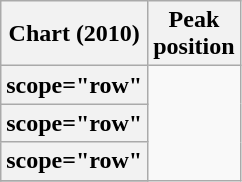<table class="wikitable sortable plainrowheaders" style="text-align:center;">
<tr>
<th scope="col">Chart (2010)</th>
<th scope="col">Peak<br>position</th>
</tr>
<tr>
<th>scope="row"</th>
</tr>
<tr>
<th>scope="row"</th>
</tr>
<tr>
<th>scope="row"</th>
</tr>
<tr>
</tr>
</table>
